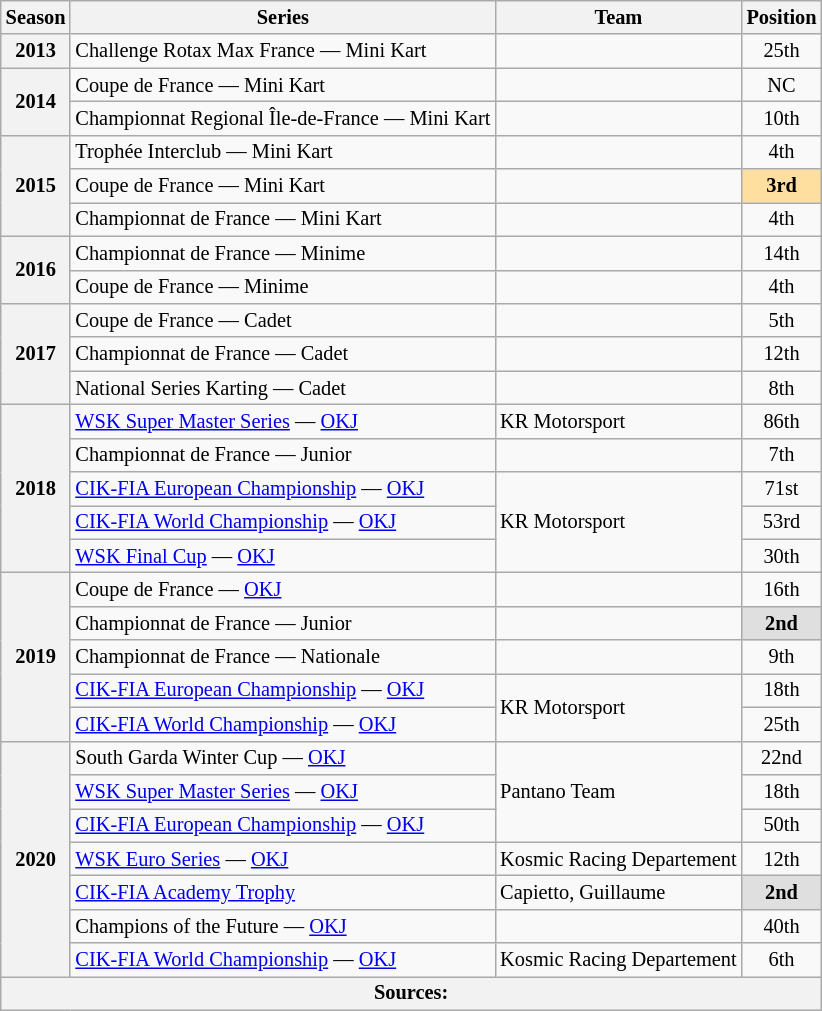<table class="wikitable" style="font-size: 85%; text-align:center">
<tr>
<th>Season</th>
<th>Series</th>
<th>Team</th>
<th>Position</th>
</tr>
<tr>
<th>2013</th>
<td align="left">Challenge Rotax Max France — Mini Kart</td>
<td align="left"></td>
<td>25th</td>
</tr>
<tr>
<th rowspan="2">2014</th>
<td align="left">Coupe de France — Mini Kart</td>
<td align="left"></td>
<td>NC</td>
</tr>
<tr>
<td align="left">Championnat Regional Île-de-France — Mini Kart</td>
<td align="left"></td>
<td>10th</td>
</tr>
<tr>
<th rowspan="3">2015</th>
<td align="left">Trophée Interclub — Mini Kart</td>
<td align="left"></td>
<td>4th</td>
</tr>
<tr>
<td align="left">Coupe de France — Mini Kart</td>
<td align="left"></td>
<td style="background:#FFDF9F;"><strong>3rd</strong></td>
</tr>
<tr>
<td align="left">Championnat de France — Mini Kart</td>
<td align="left"></td>
<td>4th</td>
</tr>
<tr>
<th rowspan="2">2016</th>
<td align="left">Championnat de France — Minime</td>
<td align="left"></td>
<td>14th</td>
</tr>
<tr>
<td align="left">Coupe de France — Minime</td>
<td align="left"></td>
<td>4th</td>
</tr>
<tr>
<th rowspan="3">2017</th>
<td align="left">Coupe de France — Cadet</td>
<td align="left"></td>
<td>5th</td>
</tr>
<tr>
<td align="left">Championnat de France — Cadet</td>
<td align="left"></td>
<td>12th</td>
</tr>
<tr>
<td align="left">National Series Karting — Cadet</td>
<td align="left"></td>
<td>8th</td>
</tr>
<tr>
<th rowspan="5">2018</th>
<td align="left"><a href='#'>WSK Super Master Series</a> — <a href='#'>OKJ</a></td>
<td align="left">KR Motorsport</td>
<td>86th</td>
</tr>
<tr>
<td align="left">Championnat de France — Junior</td>
<td align="left"></td>
<td>7th</td>
</tr>
<tr>
<td align="left"><a href='#'>CIK-FIA European Championship</a> — <a href='#'>OKJ</a></td>
<td rowspan="3" align="left">KR Motorsport</td>
<td>71st</td>
</tr>
<tr>
<td align="left"><a href='#'>CIK-FIA World Championship</a> — <a href='#'>OKJ</a></td>
<td>53rd</td>
</tr>
<tr>
<td align="left"><a href='#'>WSK Final Cup</a> — <a href='#'>OKJ</a></td>
<td>30th</td>
</tr>
<tr>
<th rowspan="5">2019</th>
<td align="left">Coupe de France — <a href='#'>OKJ</a></td>
<td align="left"></td>
<td>16th</td>
</tr>
<tr>
<td align="left">Championnat de France — Junior</td>
<td align="left"></td>
<td style="background:#DFDFDF;"><strong>2nd</strong></td>
</tr>
<tr>
<td align="left">Championnat de France — Nationale</td>
<td align="left"></td>
<td>9th</td>
</tr>
<tr>
<td align="left"><a href='#'>CIK-FIA European Championship</a> — <a href='#'>OKJ</a></td>
<td rowspan="2" align="left">KR Motorsport</td>
<td>18th</td>
</tr>
<tr>
<td align="left"><a href='#'>CIK-FIA World Championship</a> — <a href='#'>OKJ</a></td>
<td>25th</td>
</tr>
<tr>
<th rowspan="7">2020</th>
<td align="left">South Garda Winter Cup — <a href='#'>OKJ</a></td>
<td rowspan="3" align="left">Pantano Team</td>
<td>22nd</td>
</tr>
<tr>
<td align="left"><a href='#'>WSK Super Master Series</a> — <a href='#'>OKJ</a></td>
<td>18th</td>
</tr>
<tr>
<td align="left"><a href='#'>CIK-FIA European Championship</a> — <a href='#'>OKJ</a></td>
<td>50th</td>
</tr>
<tr>
<td align="left"><a href='#'>WSK Euro Series</a> — <a href='#'>OKJ</a></td>
<td align="left">Kosmic Racing Departement</td>
<td>12th</td>
</tr>
<tr>
<td align="left"><a href='#'>CIK-FIA Academy Trophy</a></td>
<td align="left">Capietto, Guillaume</td>
<td style="background:#DFDFDF;"><strong>2nd</strong></td>
</tr>
<tr>
<td align="left">Champions of the Future — <a href='#'>OKJ</a></td>
<td align="left"></td>
<td>40th</td>
</tr>
<tr>
<td align="left"><a href='#'>CIK-FIA World Championship</a> — <a href='#'>OKJ</a></td>
<td align="left">Kosmic Racing Departement</td>
<td>6th</td>
</tr>
<tr>
<th colspan="4">Sources:</th>
</tr>
</table>
